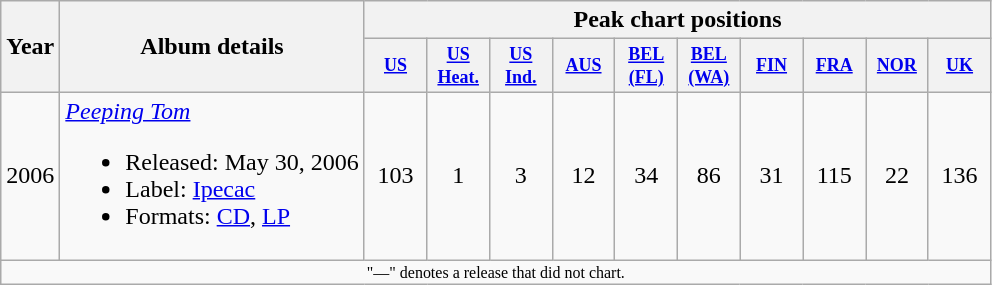<table class="wikitable" border="1">
<tr>
<th rowspan="2">Year</th>
<th rowspan="2">Album details</th>
<th colspan="10">Peak chart positions</th>
</tr>
<tr>
<th style="width:3em;font-size:75%;"><a href='#'>US</a><br></th>
<th style="width:3em;font-size:75%;"><a href='#'>US<br>Heat.</a><br></th>
<th style="width:3em;font-size:75%;"><a href='#'>US<br>Ind.</a><br></th>
<th style="width:3em;font-size:75%;"><a href='#'>AUS</a><br></th>
<th style="width:3em;font-size:75%;"><a href='#'>BEL (FL)</a><br></th>
<th style="width:3em;font-size:75%;"><a href='#'>BEL (WA)</a><br></th>
<th style="width:3em;font-size:75%;"><a href='#'>FIN</a><br></th>
<th style="width:3em;font-size:75%;"><a href='#'>FRA</a><br></th>
<th style="width:3em;font-size:75%;"><a href='#'>NOR</a><br></th>
<th style="width:3em;font-size:75%;"><a href='#'>UK</a><br></th>
</tr>
<tr>
<td align="center">2006</td>
<td align="left"><em><a href='#'>Peeping Tom</a></em><br><ul><li>Released: May 30, 2006</li><li>Label: <a href='#'>Ipecac</a></li><li>Formats: <a href='#'>CD</a>, <a href='#'>LP</a></li></ul></td>
<td align="center">103</td>
<td align="center">1</td>
<td align="center">3</td>
<td align="center">12</td>
<td align="center">34</td>
<td align="center">86</td>
<td align="center">31</td>
<td align="center">115</td>
<td align="center">22</td>
<td align="center">136</td>
</tr>
<tr>
<td align="center" colspan="16" style="font-size: 8pt">"—" denotes a release that did not chart.</td>
</tr>
</table>
